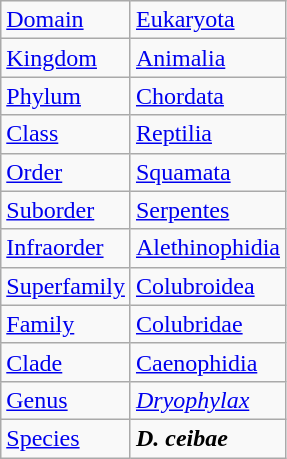<table class="wikitable mw-collapsible mw-collapsed">
<tr>
<td><a href='#'>Domain</a></td>
<td><a href='#'>Eukaryota</a></td>
</tr>
<tr>
<td><a href='#'>Kingdom</a></td>
<td><a href='#'>Animalia</a></td>
</tr>
<tr>
<td><a href='#'>Phylum</a></td>
<td><a href='#'>Chordata</a></td>
</tr>
<tr>
<td><a href='#'>Class</a></td>
<td><a href='#'>Reptilia</a></td>
</tr>
<tr>
<td><a href='#'>Order</a></td>
<td><a href='#'>Squamata</a></td>
</tr>
<tr>
<td><a href='#'>Suborder</a></td>
<td><a href='#'>Serpentes</a></td>
</tr>
<tr>
<td><a href='#'>Infraorder</a></td>
<td><a href='#'>Alethinophidia</a></td>
</tr>
<tr>
<td><a href='#'>Superfamily</a></td>
<td><a href='#'>Colubroidea</a></td>
</tr>
<tr>
<td><a href='#'>Family</a></td>
<td><a href='#'>Colubridae</a></td>
</tr>
<tr>
<td><a href='#'>Clade</a></td>
<td><a href='#'>Caenophidia</a></td>
</tr>
<tr>
<td><a href='#'>Genus</a></td>
<td><em><a href='#'>Dryophylax</a></em></td>
</tr>
<tr>
<td><a href='#'>Species</a></td>
<td><strong><em>D. ceibae</em></strong></td>
</tr>
</table>
